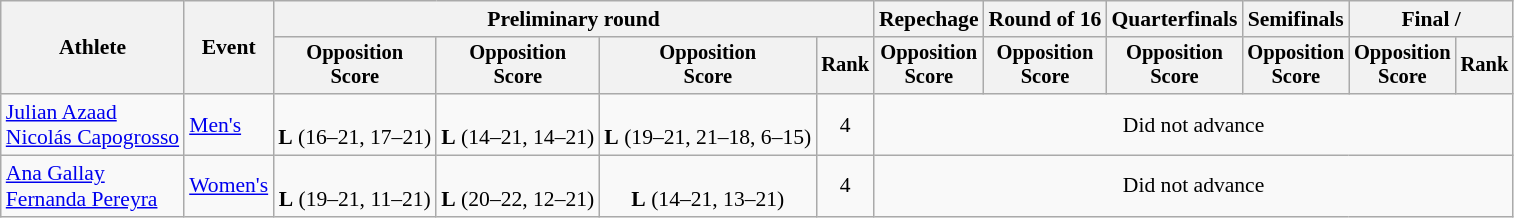<table class=wikitable style=font-size:90%;text-align:center>
<tr>
<th rowspan=2>Athlete</th>
<th rowspan=2>Event</th>
<th colspan=4>Preliminary round</th>
<th>Repechage</th>
<th>Round of 16</th>
<th>Quarterfinals</th>
<th>Semifinals</th>
<th colspan=2>Final / </th>
</tr>
<tr style=font-size:95%>
<th>Opposition<br>Score</th>
<th>Opposition<br>Score</th>
<th>Opposition<br>Score</th>
<th>Rank</th>
<th>Opposition<br>Score</th>
<th>Opposition<br>Score</th>
<th>Opposition<br>Score</th>
<th>Opposition<br>Score</th>
<th>Opposition<br>Score</th>
<th>Rank</th>
</tr>
<tr>
<td align=left><a href='#'>Julian Azaad</a><br><a href='#'>Nicolás Capogrosso</a></td>
<td align=left><a href='#'>Men's</a></td>
<td><br><strong>L</strong> (16–21, 17–21)</td>
<td><br><strong>L</strong> (14–21, 14–21)</td>
<td><br><strong>L</strong> (19–21, 21–18, 6–15)</td>
<td>4</td>
<td colspan=6>Did not advance</td>
</tr>
<tr align=center>
<td align=left><a href='#'>Ana Gallay</a><br><a href='#'>Fernanda Pereyra</a></td>
<td align=left><a href='#'>Women's</a></td>
<td><br><strong>L</strong> (19–21, 11–21)</td>
<td><br><strong>L</strong> (20–22, 12–21)</td>
<td><br><strong>L</strong> (14–21, 13–21)</td>
<td>4</td>
<td colspan=6>Did not advance</td>
</tr>
</table>
